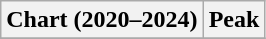<table class="wikitable sortable plainrowheaders">
<tr>
<th scope="col">Chart (2020–2024)</th>
<th scope="col">Peak</th>
</tr>
<tr>
</tr>
</table>
